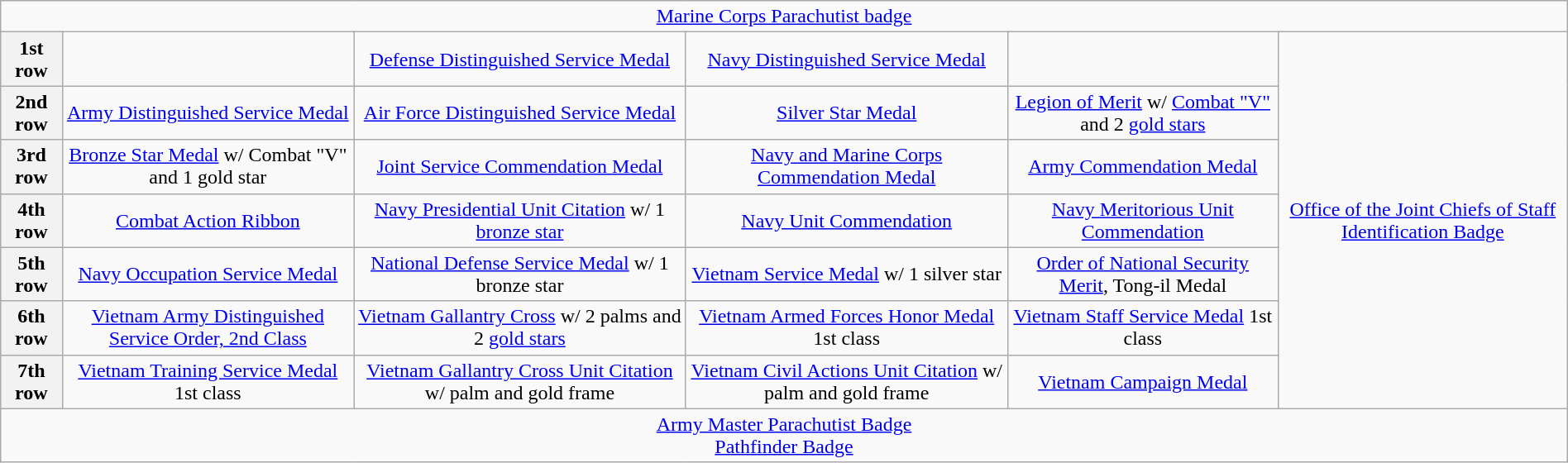<table class="wikitable" style="margin:1em auto; text-align:center;">
<tr>
<td colspan="6"><a href='#'>Marine Corps Parachutist badge</a></td>
</tr>
<tr>
<th>1st row</th>
<td></td>
<td><a href='#'>Defense Distinguished Service Medal</a></td>
<td><a href='#'>Navy Distinguished Service Medal</a></td>
<td></td>
<td rowspan="7" align="center"><a href='#'>Office of the Joint Chiefs of Staff Identification Badge</a></td>
</tr>
<tr>
<th>2nd row</th>
<td><a href='#'>Army Distinguished Service Medal</a></td>
<td><a href='#'>Air Force Distinguished Service Medal</a></td>
<td><a href='#'>Silver Star Medal</a></td>
<td><a href='#'>Legion of Merit</a> w/ <a href='#'>Combat "V"</a> and 2 <a href='#'>gold stars</a></td>
</tr>
<tr>
<th>3rd row</th>
<td><a href='#'>Bronze Star Medal</a> w/ Combat "V" and 1 gold star</td>
<td><a href='#'>Joint Service Commendation Medal</a></td>
<td><a href='#'>Navy and Marine Corps Commendation Medal</a></td>
<td><a href='#'>Army Commendation Medal</a></td>
</tr>
<tr>
<th>4th row</th>
<td><a href='#'>Combat Action Ribbon</a></td>
<td><a href='#'>Navy Presidential Unit Citation</a> w/ 1 <a href='#'>bronze star</a></td>
<td><a href='#'>Navy Unit Commendation</a></td>
<td><a href='#'>Navy Meritorious Unit Commendation</a></td>
</tr>
<tr>
<th>5th row</th>
<td><a href='#'>Navy Occupation Service Medal</a></td>
<td><a href='#'>National Defense Service Medal</a> w/ 1 bronze star</td>
<td><a href='#'>Vietnam Service Medal</a> w/ 1 silver star</td>
<td><a href='#'>Order of National Security Merit</a>, Tong-il Medal</td>
</tr>
<tr>
<th>6th row</th>
<td><a href='#'>Vietnam Army Distinguished Service Order, 2nd Class</a></td>
<td><a href='#'>Vietnam Gallantry Cross</a> w/ 2 palms and 2 <a href='#'>gold stars</a></td>
<td><a href='#'>Vietnam Armed Forces Honor Medal</a> 1st class</td>
<td><a href='#'>Vietnam Staff Service Medal</a> 1st class</td>
</tr>
<tr>
<th>7th row</th>
<td><a href='#'>Vietnam Training Service Medal</a> 1st class</td>
<td><a href='#'>Vietnam Gallantry Cross Unit Citation</a> w/ palm and gold frame</td>
<td><a href='#'>Vietnam Civil Actions Unit Citation</a> w/ palm and gold frame</td>
<td><a href='#'>Vietnam Campaign Medal</a></td>
</tr>
<tr>
<td colspan="6"><a href='#'>Army Master Parachutist Badge</a><br><a href='#'>Pathfinder Badge</a></td>
</tr>
</table>
